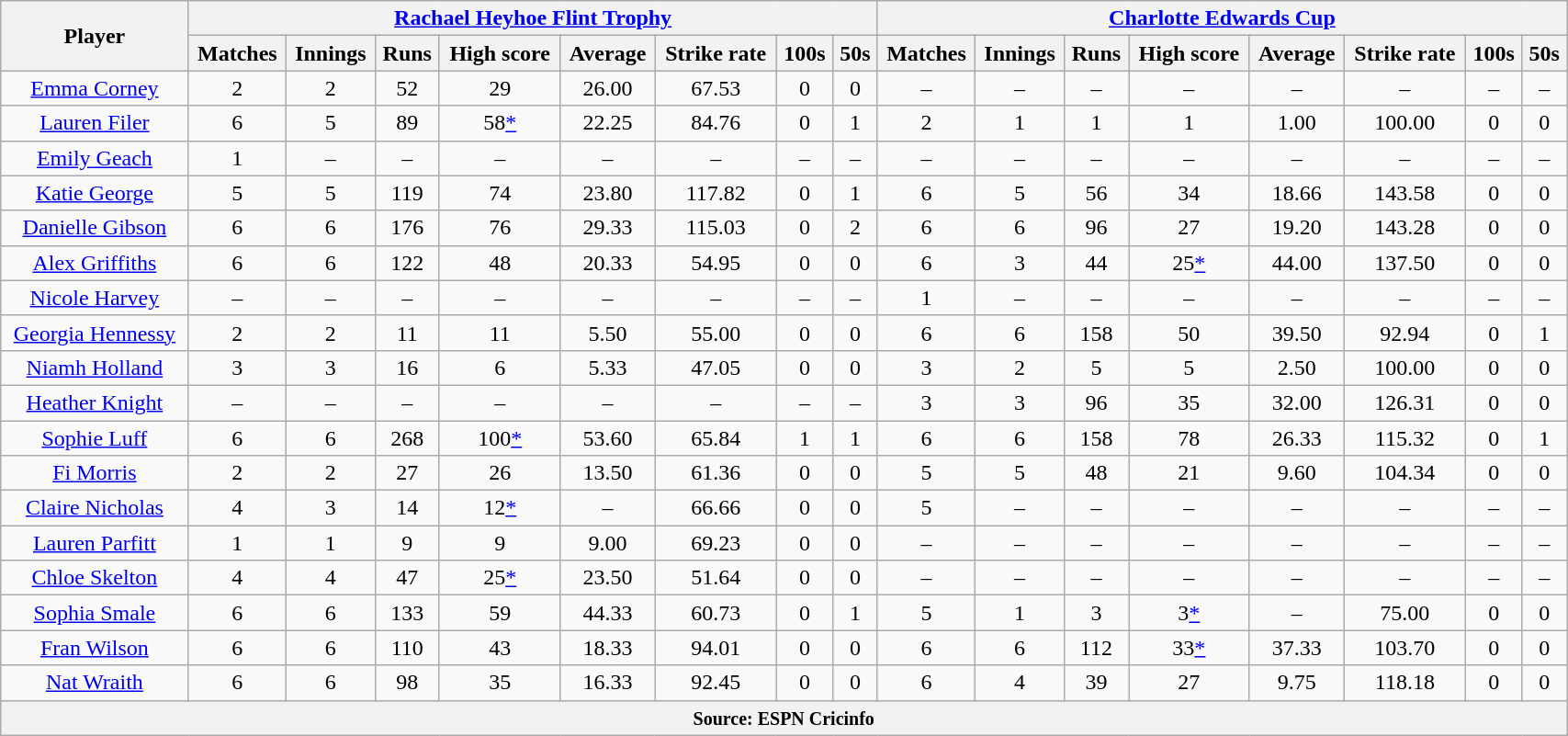<table class="wikitable" style="text-align:center; width:90%;">
<tr>
<th rowspan=2>Player</th>
<th colspan=8><a href='#'>Rachael Heyhoe Flint Trophy</a></th>
<th colspan=8><a href='#'>Charlotte Edwards Cup</a></th>
</tr>
<tr>
<th>Matches</th>
<th>Innings</th>
<th>Runs</th>
<th>High score</th>
<th>Average</th>
<th>Strike rate</th>
<th>100s</th>
<th>50s</th>
<th>Matches</th>
<th>Innings</th>
<th>Runs</th>
<th>High score</th>
<th>Average</th>
<th>Strike rate</th>
<th>100s</th>
<th>50s</th>
</tr>
<tr>
<td><a href='#'>Emma Corney</a></td>
<td>2</td>
<td>2</td>
<td>52</td>
<td>29</td>
<td>26.00</td>
<td>67.53</td>
<td>0</td>
<td>0</td>
<td>–</td>
<td>–</td>
<td>–</td>
<td>–</td>
<td>–</td>
<td>–</td>
<td>–</td>
<td>–</td>
</tr>
<tr>
<td><a href='#'>Lauren Filer</a></td>
<td>6</td>
<td>5</td>
<td>89</td>
<td>58<a href='#'>*</a></td>
<td>22.25</td>
<td>84.76</td>
<td>0</td>
<td>1</td>
<td>2</td>
<td>1</td>
<td>1</td>
<td>1</td>
<td>1.00</td>
<td>100.00</td>
<td>0</td>
<td>0</td>
</tr>
<tr>
<td><a href='#'>Emily Geach</a></td>
<td>1</td>
<td>–</td>
<td>–</td>
<td>–</td>
<td>–</td>
<td>–</td>
<td>–</td>
<td>–</td>
<td>–</td>
<td>–</td>
<td>–</td>
<td>–</td>
<td>–</td>
<td>–</td>
<td>–</td>
<td>–</td>
</tr>
<tr>
<td><a href='#'>Katie George</a></td>
<td>5</td>
<td>5</td>
<td>119</td>
<td>74</td>
<td>23.80</td>
<td>117.82</td>
<td>0</td>
<td>1</td>
<td>6</td>
<td>5</td>
<td>56</td>
<td>34</td>
<td>18.66</td>
<td>143.58</td>
<td>0</td>
<td>0</td>
</tr>
<tr>
<td><a href='#'>Danielle Gibson</a></td>
<td>6</td>
<td>6</td>
<td>176</td>
<td>76</td>
<td>29.33</td>
<td>115.03</td>
<td>0</td>
<td>2</td>
<td>6</td>
<td>6</td>
<td>96</td>
<td>27</td>
<td>19.20</td>
<td>143.28</td>
<td>0</td>
<td>0</td>
</tr>
<tr>
<td><a href='#'>Alex Griffiths</a></td>
<td>6</td>
<td>6</td>
<td>122</td>
<td>48</td>
<td>20.33</td>
<td>54.95</td>
<td>0</td>
<td>0</td>
<td>6</td>
<td>3</td>
<td>44</td>
<td>25<a href='#'>*</a></td>
<td>44.00</td>
<td>137.50</td>
<td>0</td>
<td>0</td>
</tr>
<tr>
<td><a href='#'>Nicole Harvey</a></td>
<td>–</td>
<td>–</td>
<td>–</td>
<td>–</td>
<td>–</td>
<td>–</td>
<td>–</td>
<td>–</td>
<td>1</td>
<td>–</td>
<td>–</td>
<td>–</td>
<td>–</td>
<td>–</td>
<td>–</td>
<td>–</td>
</tr>
<tr>
<td><a href='#'>Georgia Hennessy</a></td>
<td>2</td>
<td>2</td>
<td>11</td>
<td>11</td>
<td>5.50</td>
<td>55.00</td>
<td>0</td>
<td>0</td>
<td>6</td>
<td>6</td>
<td>158</td>
<td>50</td>
<td>39.50</td>
<td>92.94</td>
<td>0</td>
<td>1</td>
</tr>
<tr>
<td><a href='#'>Niamh Holland</a></td>
<td>3</td>
<td>3</td>
<td>16</td>
<td>6</td>
<td>5.33</td>
<td>47.05</td>
<td>0</td>
<td>0</td>
<td>3</td>
<td>2</td>
<td>5</td>
<td>5</td>
<td>2.50</td>
<td>100.00</td>
<td>0</td>
<td>0</td>
</tr>
<tr>
<td><a href='#'>Heather Knight</a></td>
<td>–</td>
<td>–</td>
<td>–</td>
<td>–</td>
<td>–</td>
<td>–</td>
<td>–</td>
<td>–</td>
<td>3</td>
<td>3</td>
<td>96</td>
<td>35</td>
<td>32.00</td>
<td>126.31</td>
<td>0</td>
<td>0</td>
</tr>
<tr>
<td><a href='#'>Sophie Luff</a></td>
<td>6</td>
<td>6</td>
<td>268</td>
<td>100<a href='#'>*</a></td>
<td>53.60</td>
<td>65.84</td>
<td>1</td>
<td>1</td>
<td>6</td>
<td>6</td>
<td>158</td>
<td>78</td>
<td>26.33</td>
<td>115.32</td>
<td>0</td>
<td>1</td>
</tr>
<tr>
<td><a href='#'>Fi Morris</a></td>
<td>2</td>
<td>2</td>
<td>27</td>
<td>26</td>
<td>13.50</td>
<td>61.36</td>
<td>0</td>
<td>0</td>
<td>5</td>
<td>5</td>
<td>48</td>
<td>21</td>
<td>9.60</td>
<td>104.34</td>
<td>0</td>
<td>0</td>
</tr>
<tr>
<td><a href='#'>Claire Nicholas</a></td>
<td>4</td>
<td>3</td>
<td>14</td>
<td>12<a href='#'>*</a></td>
<td>–</td>
<td>66.66</td>
<td>0</td>
<td>0</td>
<td>5</td>
<td>–</td>
<td>–</td>
<td>–</td>
<td>–</td>
<td>–</td>
<td>–</td>
<td>–</td>
</tr>
<tr>
<td><a href='#'>Lauren Parfitt</a></td>
<td>1</td>
<td>1</td>
<td>9</td>
<td>9</td>
<td>9.00</td>
<td>69.23</td>
<td>0</td>
<td>0</td>
<td>–</td>
<td>–</td>
<td>–</td>
<td>–</td>
<td>–</td>
<td>–</td>
<td>–</td>
<td>–</td>
</tr>
<tr>
<td><a href='#'>Chloe Skelton</a></td>
<td>4</td>
<td>4</td>
<td>47</td>
<td>25<a href='#'>*</a></td>
<td>23.50</td>
<td>51.64</td>
<td>0</td>
<td>0</td>
<td>–</td>
<td>–</td>
<td>–</td>
<td>–</td>
<td>–</td>
<td>–</td>
<td>–</td>
<td>–</td>
</tr>
<tr>
<td><a href='#'>Sophia Smale</a></td>
<td>6</td>
<td>6</td>
<td>133</td>
<td>59</td>
<td>44.33</td>
<td>60.73</td>
<td>0</td>
<td>1</td>
<td>5</td>
<td>1</td>
<td>3</td>
<td>3<a href='#'>*</a></td>
<td>–</td>
<td>75.00</td>
<td>0</td>
<td>0</td>
</tr>
<tr>
<td><a href='#'>Fran Wilson</a></td>
<td>6</td>
<td>6</td>
<td>110</td>
<td>43</td>
<td>18.33</td>
<td>94.01</td>
<td>0</td>
<td>0</td>
<td>6</td>
<td>6</td>
<td>112</td>
<td>33<a href='#'>*</a></td>
<td>37.33</td>
<td>103.70</td>
<td>0</td>
<td>0</td>
</tr>
<tr>
<td><a href='#'>Nat Wraith</a></td>
<td>6</td>
<td>6</td>
<td>98</td>
<td>35</td>
<td>16.33</td>
<td>92.45</td>
<td>0</td>
<td>0</td>
<td>6</td>
<td>4</td>
<td>39</td>
<td>27</td>
<td>9.75</td>
<td>118.18</td>
<td>0</td>
<td>0</td>
</tr>
<tr>
<th colspan="17"><small>Source: ESPN Cricinfo</small></th>
</tr>
</table>
